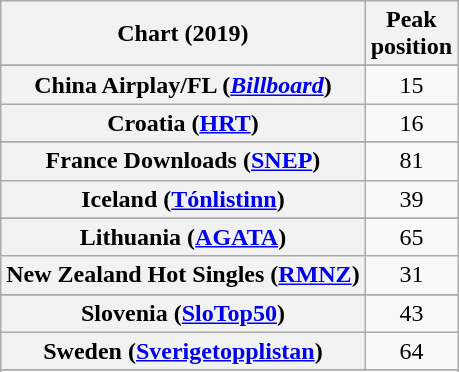<table class="wikitable sortable plainrowheaders" style="text-align:center">
<tr>
<th scope="col">Chart (2019)</th>
<th scope="col">Peak<br>position</th>
</tr>
<tr>
</tr>
<tr>
</tr>
<tr>
<th scope="row">China Airplay/FL (<em><a href='#'>Billboard</a></em>)</th>
<td>15</td>
</tr>
<tr>
<th scope="row">Croatia (<a href='#'>HRT</a>)</th>
<td>16</td>
</tr>
<tr>
</tr>
<tr>
<th scope="row">France Downloads (<a href='#'>SNEP</a>)</th>
<td>81</td>
</tr>
<tr>
<th scope="row">Iceland (<a href='#'>Tónlistinn</a>)</th>
<td>39</td>
</tr>
<tr>
</tr>
<tr>
<th scope="row">Lithuania (<a href='#'>AGATA</a>)</th>
<td>65</td>
</tr>
<tr>
<th scope="row">New Zealand Hot Singles (<a href='#'>RMNZ</a>)</th>
<td>31</td>
</tr>
<tr>
</tr>
<tr>
</tr>
<tr>
</tr>
<tr>
<th scope="row">Slovenia (<a href='#'>SloTop50</a>)</th>
<td>43</td>
</tr>
<tr>
<th scope="row">Sweden (<a href='#'>Sverigetopplistan</a>)</th>
<td>64</td>
</tr>
<tr>
</tr>
<tr>
</tr>
</table>
